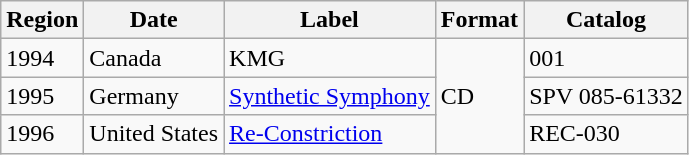<table class="wikitable">
<tr>
<th>Region</th>
<th>Date</th>
<th>Label</th>
<th>Format</th>
<th>Catalog</th>
</tr>
<tr>
<td>1994</td>
<td>Canada</td>
<td>KMG</td>
<td rowspan="3">CD</td>
<td>001</td>
</tr>
<tr>
<td>1995</td>
<td>Germany</td>
<td><a href='#'>Synthetic Symphony</a></td>
<td>SPV 085-61332</td>
</tr>
<tr>
<td>1996</td>
<td>United States</td>
<td><a href='#'>Re-Constriction</a></td>
<td>REC-030</td>
</tr>
</table>
